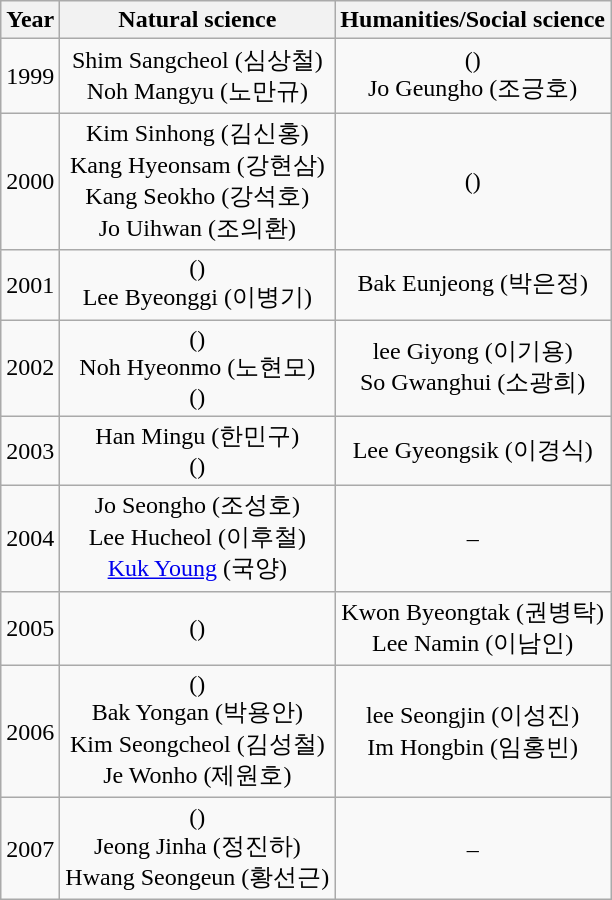<table class="wikitable" style="text-align:center;">
<tr>
<th>Year</th>
<th>Natural science</th>
<th>Humanities/Social science</th>
</tr>
<tr>
<td>1999</td>
<td>Shim Sangcheol (심상철)<br>Noh Mangyu (노만규)</td>
<td> ()<br>Jo Geungho (조긍호)</td>
</tr>
<tr>
<td>2000</td>
<td>Kim Sinhong (김신홍)<br>Kang Hyeonsam (강현삼)<br>Kang Seokho (강석호)<br>Jo Uihwan (조의환)</td>
<td> ()</td>
</tr>
<tr>
<td>2001</td>
<td> ()<br>Lee Byeonggi (이병기)</td>
<td>Bak Eunjeong (박은정)</td>
</tr>
<tr>
<td>2002</td>
<td> ()<br>Noh Hyeonmo (노현모)<br> ()</td>
<td>lee Giyong (이기용)<br>So Gwanghui (소광희)</td>
</tr>
<tr>
<td>2003</td>
<td>Han Mingu (한민구)<br> ()</td>
<td>Lee Gyeongsik (이경식)</td>
</tr>
<tr>
<td>2004</td>
<td>Jo Seongho (조성호)<br>Lee Hucheol (이후철)<br><a href='#'>Kuk Young</a> (국양)</td>
<td>–</td>
</tr>
<tr>
<td>2005</td>
<td> ()</td>
<td>Kwon Byeongtak (권병탁)<br>Lee Namin (이남인)</td>
</tr>
<tr>
<td>2006</td>
<td> ()<br>Bak Yongan (박용안)<br>Kim Seongcheol (김성철)<br>Je Wonho (제원호)</td>
<td>lee Seongjin (이성진)<br>Im Hongbin (임홍빈)</td>
</tr>
<tr>
<td>2007</td>
<td> ()<br>Jeong Jinha (정진하)<br>Hwang Seongeun (황선근)</td>
<td>–</td>
</tr>
</table>
